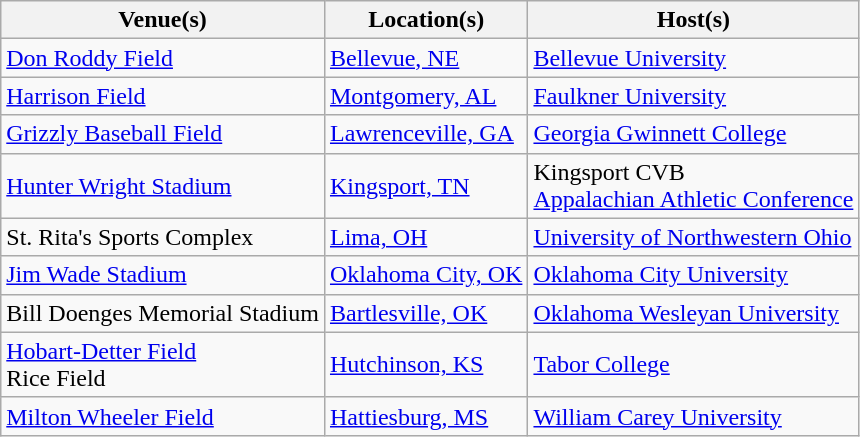<table class="wikitable">
<tr>
<th>Venue(s)</th>
<th>Location(s)</th>
<th>Host(s)</th>
</tr>
<tr>
<td><a href='#'>Don Roddy Field</a></td>
<td><a href='#'>Bellevue, NE</a></td>
<td><a href='#'>Bellevue University</a></td>
</tr>
<tr>
<td><a href='#'>Harrison Field</a></td>
<td><a href='#'>Montgomery, AL</a></td>
<td><a href='#'>Faulkner University</a></td>
</tr>
<tr>
<td><a href='#'>Grizzly Baseball Field</a></td>
<td><a href='#'>Lawrenceville, GA</a></td>
<td><a href='#'>Georgia Gwinnett College</a></td>
</tr>
<tr>
<td><a href='#'>Hunter Wright Stadium</a></td>
<td><a href='#'>Kingsport, TN</a></td>
<td>Kingsport CVB<br><a href='#'>Appalachian Athletic Conference</a></td>
</tr>
<tr>
<td>St. Rita's Sports Complex</td>
<td><a href='#'>Lima, OH</a></td>
<td><a href='#'>University of Northwestern Ohio</a></td>
</tr>
<tr>
<td><a href='#'>Jim Wade Stadium</a></td>
<td><a href='#'>Oklahoma City, OK</a></td>
<td><a href='#'>Oklahoma City University</a></td>
</tr>
<tr>
<td>Bill Doenges Memorial Stadium</td>
<td><a href='#'>Bartlesville, OK</a></td>
<td><a href='#'>Oklahoma Wesleyan University</a></td>
</tr>
<tr>
<td><a href='#'>Hobart-Detter Field</a><br>Rice Field</td>
<td><a href='#'>Hutchinson, KS</a></td>
<td><a href='#'>Tabor College</a></td>
</tr>
<tr>
<td><a href='#'>Milton Wheeler Field</a></td>
<td><a href='#'>Hattiesburg, MS</a></td>
<td><a href='#'>William Carey University</a></td>
</tr>
</table>
